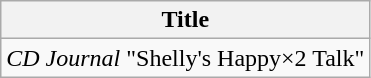<table class="wikitable">
<tr>
<th>Title</th>
</tr>
<tr>
<td><em>CD Journal</em> "Shelly's Happy×2 Talk"</td>
</tr>
</table>
